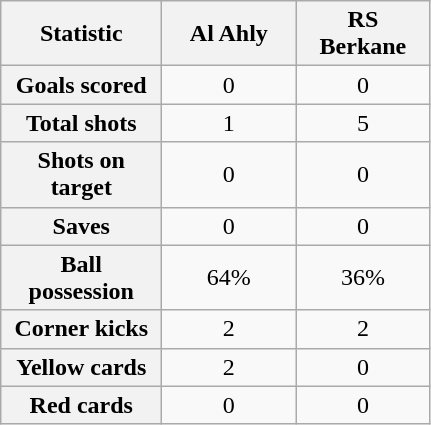<table class="wikitable plainrowheaders" style="text-align:center">
<tr>
<th scope="col" style="width:100px">Statistic</th>
<th scope="col" style="width:82px">Al Ahly</th>
<th scope="col" style="width:82px">RS Berkane</th>
</tr>
<tr>
<th scope=row>Goals scored</th>
<td>0</td>
<td>0</td>
</tr>
<tr>
<th scope=row>Total shots</th>
<td>1</td>
<td>5</td>
</tr>
<tr>
<th scope=row>Shots on target</th>
<td>0</td>
<td>0</td>
</tr>
<tr>
<th scope=row>Saves</th>
<td>0</td>
<td>0</td>
</tr>
<tr>
<th scope=row>Ball possession</th>
<td>64%</td>
<td>36%</td>
</tr>
<tr>
<th scope=row>Corner kicks</th>
<td>2</td>
<td>2</td>
</tr>
<tr>
<th scope=row>Yellow cards</th>
<td>2</td>
<td>0</td>
</tr>
<tr>
<th scope=row>Red cards</th>
<td>0</td>
<td>0</td>
</tr>
</table>
